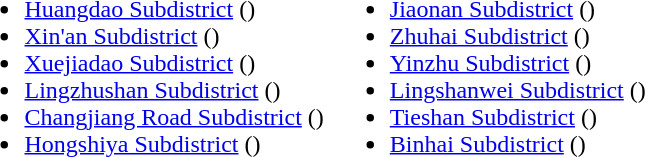<table>
<tr>
<td valign=top><br><ul><li><a href='#'>Huangdao Subdistrict</a> ()</li><li><a href='#'>Xin'an Subdistrict</a> ()</li><li><a href='#'>Xuejiadao Subdistrict</a> ()</li><li><a href='#'>Lingzhushan Subdistrict</a> ()</li><li><a href='#'>Changjiang Road Subdistrict</a> ()</li><li><a href='#'>Hongshiya Subdistrict</a> ()</li></ul></td>
<td valign=top><br><ul><li><a href='#'>Jiaonan Subdistrict</a> ()</li><li><a href='#'>Zhuhai Subdistrict</a> ()</li><li><a href='#'>Yinzhu Subdistrict</a> ()</li><li><a href='#'>Lingshanwei Subdistrict</a> ()</li><li><a href='#'>Tieshan Subdistrict</a> ()</li><li><a href='#'>Binhai Subdistrict</a> ()</li></ul></td>
</tr>
</table>
